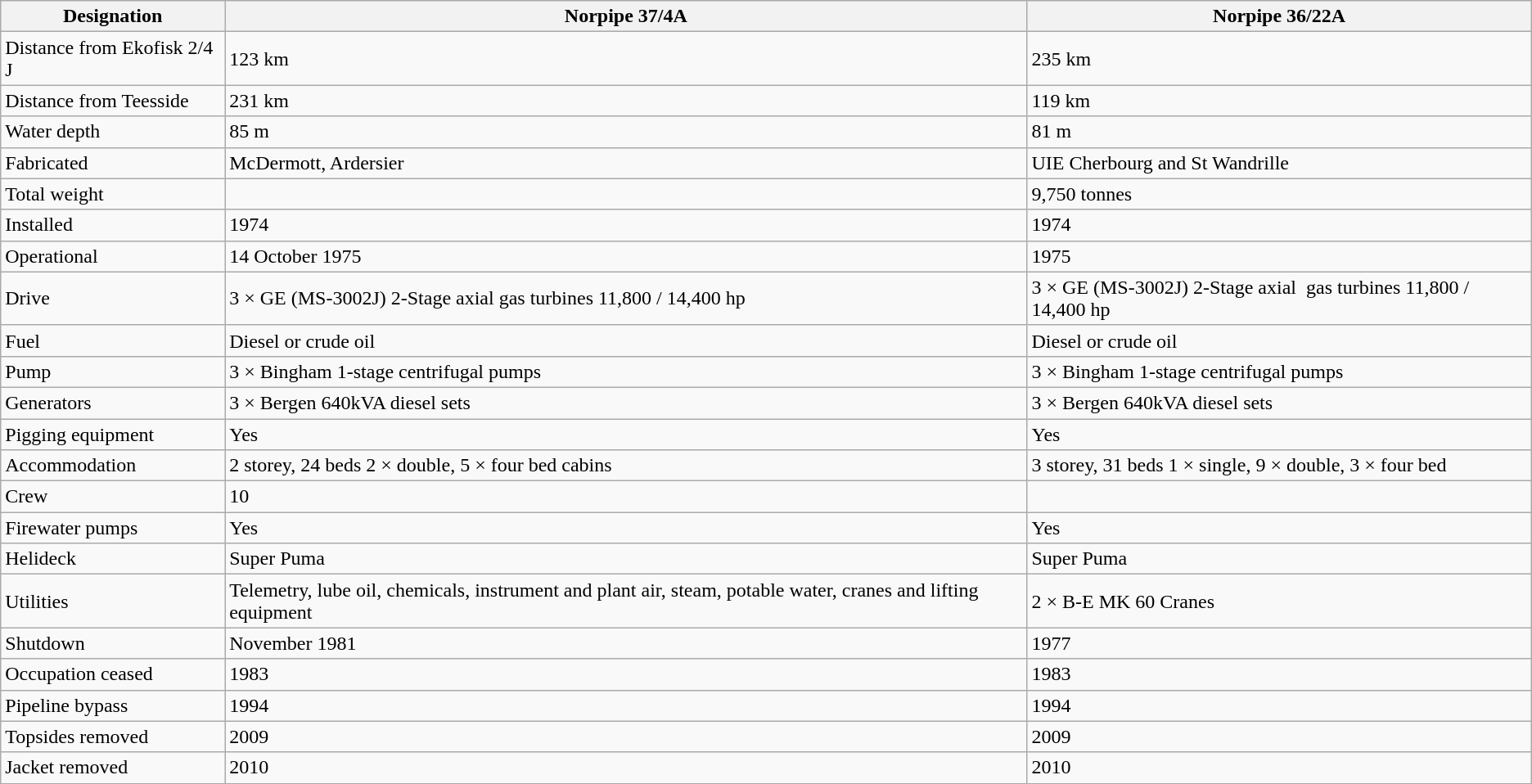<table class="wikitable">
<tr>
<th>Designation</th>
<th>Norpipe 37/4A</th>
<th>Norpipe 36/22A</th>
</tr>
<tr>
<td>Distance from Ekofisk 2/4 J</td>
<td>123 km</td>
<td>235 km</td>
</tr>
<tr>
<td>Distance from Teesside</td>
<td>231 km</td>
<td>119 km</td>
</tr>
<tr>
<td>Water depth</td>
<td>85 m</td>
<td>81 m</td>
</tr>
<tr>
<td>Fabricated</td>
<td>McDermott, Ardersier</td>
<td>UIE Cherbourg and St Wandrille</td>
</tr>
<tr>
<td>Total weight</td>
<td></td>
<td>9,750 tonnes</td>
</tr>
<tr>
<td>Installed</td>
<td>1974</td>
<td>1974</td>
</tr>
<tr>
<td>Operational</td>
<td>14 October 1975</td>
<td>1975</td>
</tr>
<tr>
<td>Drive</td>
<td>3 × GE (MS-3002J) 2-Stage axial gas turbines 11,800 /  14,400 hp</td>
<td>3 × GE (MS-3002J) 2-Stage axial  gas turbines 11,800 / 14,400 hp</td>
</tr>
<tr>
<td>Fuel</td>
<td>Diesel or crude oil</td>
<td>Diesel or crude oil</td>
</tr>
<tr>
<td>Pump</td>
<td>3 × Bingham 1-stage centrifugal pumps</td>
<td>3 × Bingham 1-stage centrifugal pumps</td>
</tr>
<tr>
<td>Generators</td>
<td>3 × Bergen 640kVA diesel sets</td>
<td>3 × Bergen 640kVA diesel sets</td>
</tr>
<tr>
<td>Pigging equipment</td>
<td>Yes</td>
<td>Yes</td>
</tr>
<tr>
<td>Accommodation</td>
<td>2 storey, 24 beds 2 × double, 5 × four bed cabins</td>
<td>3 storey, 31 beds 1 × single, 9 × double, 3 × four bed</td>
</tr>
<tr>
<td>Crew</td>
<td>10</td>
<td></td>
</tr>
<tr>
<td>Firewater pumps</td>
<td>Yes</td>
<td>Yes</td>
</tr>
<tr>
<td>Helideck</td>
<td>Super Puma</td>
<td>Super Puma</td>
</tr>
<tr>
<td>Utilities</td>
<td>Telemetry, lube oil, chemicals, instrument and plant air,  steam, potable water, cranes and lifting equipment</td>
<td>2 × B-E MK 60 Cranes</td>
</tr>
<tr>
<td>Shutdown</td>
<td>November 1981</td>
<td>1977</td>
</tr>
<tr>
<td>Occupation ceased</td>
<td>1983</td>
<td>1983</td>
</tr>
<tr>
<td>Pipeline bypass</td>
<td>1994</td>
<td>1994</td>
</tr>
<tr>
<td>Topsides removed</td>
<td>2009</td>
<td>2009</td>
</tr>
<tr>
<td>Jacket removed</td>
<td>2010</td>
<td>2010</td>
</tr>
</table>
